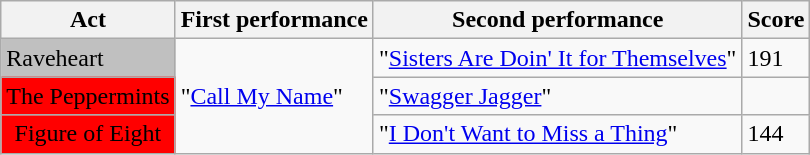<table class="wikitable">
<tr>
<th>Act</th>
<th>First performance</th>
<th>Second performance</th>
<th>Score</th>
</tr>
<tr>
<td style="background:silver;">Raveheart</td>
<td rowspan=3>"<a href='#'>Call My Name</a>"</td>
<td>"<a href='#'>Sisters Are Doin' It for Themselves</a>"</td>
<td>191</td>
</tr>
<tr>
<td style="background:red; text-align:center;">The Peppermints</td>
<td>"<a href='#'>Swagger Jagger</a>"</td>
<td></td>
</tr>
<tr>
<td style="background:red; text-align:center;">Figure of Eight</td>
<td>"<a href='#'>I Don't Want to Miss a Thing</a>"</td>
<td>144</td>
</tr>
</table>
